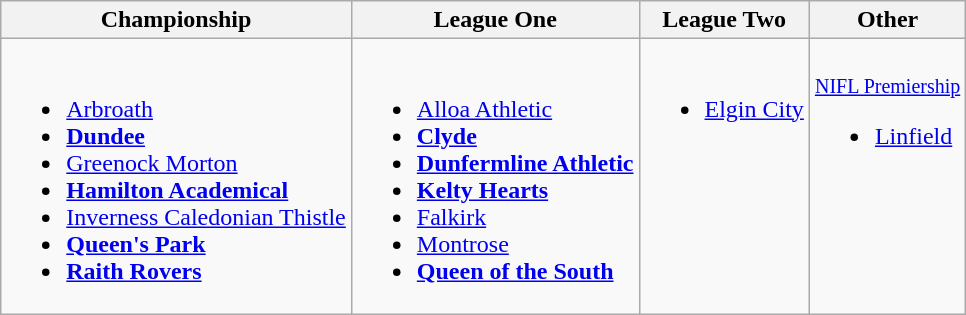<table class="wikitable">
<tr>
<th>Championship</th>
<th>League One</th>
<th>League Two</th>
<th>Other</th>
</tr>
<tr>
<td valign=top><br><ul><li><a href='#'>Arbroath</a></li><li><strong><a href='#'>Dundee</a></strong></li><li><a href='#'>Greenock Morton</a></li><li><strong><a href='#'>Hamilton Academical</a></strong></li><li><a href='#'>Inverness Caledonian Thistle</a></li><li><strong><a href='#'>Queen's Park</a></strong></li><li><strong><a href='#'>Raith Rovers</a></strong></li></ul></td>
<td valign=top><br><ul><li><a href='#'>Alloa Athletic</a></li><li><strong><a href='#'>Clyde</a></strong></li><li><strong><a href='#'>Dunfermline Athletic</a></strong></li><li><strong><a href='#'>Kelty Hearts</a></strong></li><li><a href='#'>Falkirk</a></li><li><a href='#'>Montrose</a></li><li><strong><a href='#'>Queen of the South</a></strong></li></ul></td>
<td valign=top><br><ul><li><a href='#'>Elgin City</a></li></ul></td>
<td valign=top><br><small><a href='#'>NIFL Premiership</a></small><ul><li><a href='#'>Linfield</a></li></ul></td>
</tr>
</table>
